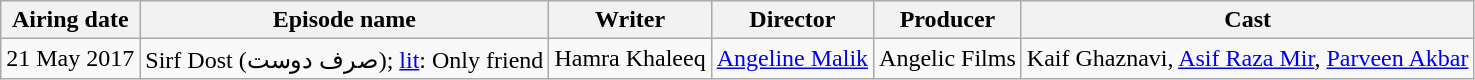<table class="wikitable plainrowheaders">
<tr>
<th>Airing date</th>
<th>Episode name</th>
<th>Writer</th>
<th>Director</th>
<th>Producer</th>
<th>Cast</th>
</tr>
<tr>
<td>21 May 2017</td>
<td>Sirf Dost (صرف دوست); <a href='#'>lit</a>: Only friend</td>
<td>Hamra Khaleeq</td>
<td><a href='#'>Angeline Malik</a></td>
<td>Angelic Films</td>
<td>Kaif Ghaznavi, <a href='#'>Asif Raza Mir</a>, <a href='#'>Parveen Akbar</a></td>
</tr>
</table>
